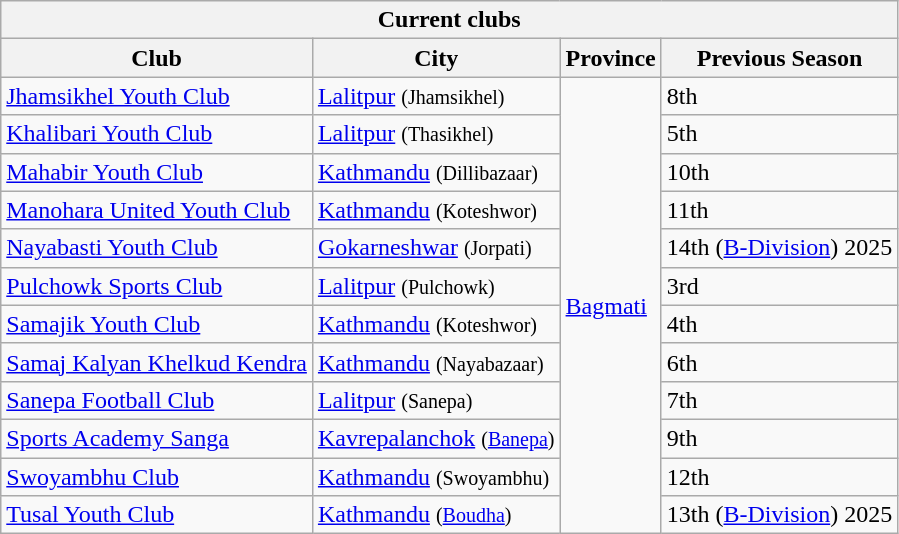<table class="wikitable sortable">
<tr>
<th colspan=5>Current clubs</th>
</tr>
<tr>
<th>Club</th>
<th>City</th>
<th>Province</th>
<th>Previous Season</th>
</tr>
<tr>
<td><a href='#'>Jhamsikhel Youth Club</a></td>
<td><a href='#'>Lalitpur</a> <small>(Jhamsikhel)</small></td>
<td rowspan=12><a href='#'>Bagmati</a></td>
<td>8th</td>
</tr>
<tr>
<td><a href='#'>Khalibari Youth Club</a></td>
<td><a href='#'>Lalitpur</a> <small>(Thasikhel)</small></td>
<td>5th</td>
</tr>
<tr>
<td><a href='#'>Mahabir Youth Club</a></td>
<td><a href='#'>Kathmandu</a> <small>(Dillibazaar)</small></td>
<td>10th</td>
</tr>
<tr>
<td><a href='#'>Manohara United Youth Club</a></td>
<td><a href='#'>Kathmandu</a> <small>(Koteshwor)</small></td>
<td>11th</td>
</tr>
<tr>
<td><a href='#'>Nayabasti Youth Club</a></td>
<td><a href='#'>Gokarneshwar</a> <small>(Jorpati)</small></td>
<td>14th (<a href='#'>B-Division</a>) 2025</td>
</tr>
<tr>
<td><a href='#'>Pulchowk Sports Club</a></td>
<td><a href='#'>Lalitpur</a> <small>(Pulchowk)</small></td>
<td>3rd</td>
</tr>
<tr>
<td><a href='#'>Samajik Youth Club</a></td>
<td><a href='#'>Kathmandu</a> <small>(Koteshwor)</small></td>
<td>4th</td>
</tr>
<tr>
<td><a href='#'>Samaj Kalyan Khelkud Kendra</a></td>
<td><a href='#'>Kathmandu</a> <small>(Nayabazaar)</small></td>
<td>6th</td>
</tr>
<tr>
<td><a href='#'>Sanepa Football Club</a></td>
<td><a href='#'>Lalitpur</a> <small>(Sanepa)</small></td>
<td>7th</td>
</tr>
<tr>
<td><a href='#'>Sports Academy Sanga</a></td>
<td><a href='#'>Kavrepalanchok</a> <small>(<a href='#'>Banepa</a>)</small></td>
<td>9th</td>
</tr>
<tr>
<td><a href='#'>Swoyambhu Club</a></td>
<td><a href='#'>Kathmandu</a> <small>(Swoyambhu)</small></td>
<td>12th</td>
</tr>
<tr>
<td><a href='#'>Tusal Youth Club</a></td>
<td><a href='#'>Kathmandu</a> <small>(<a href='#'>Boudha</a>)</small></td>
<td>13th (<a href='#'>B-Division</a>) 2025</td>
</tr>
</table>
